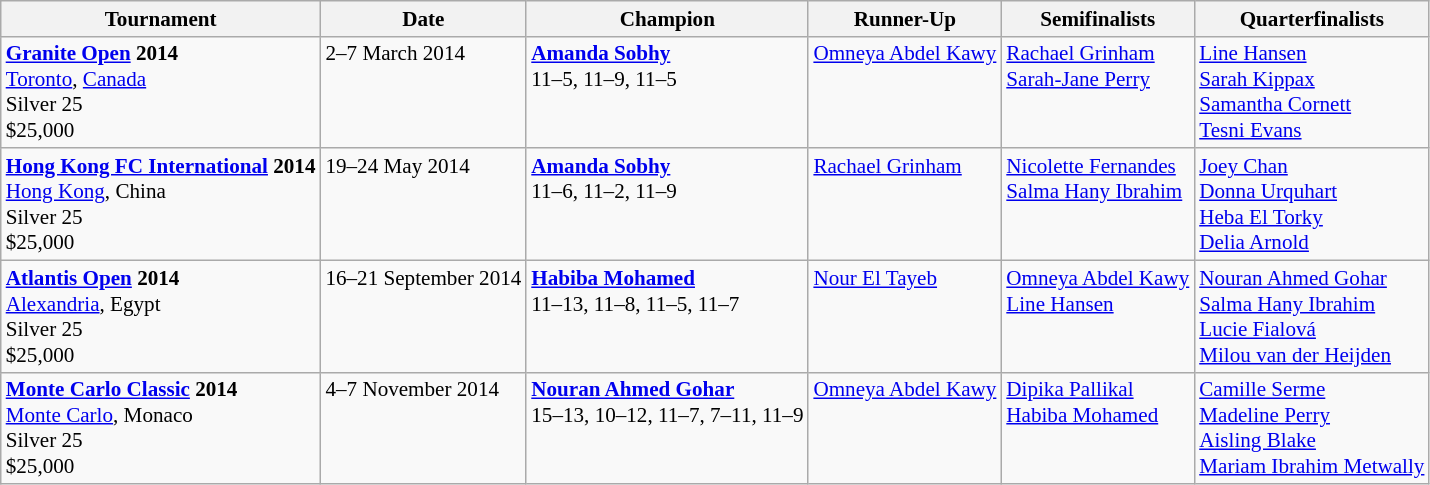<table class="wikitable" style="font-size:88%">
<tr>
<th>Tournament</th>
<th>Date</th>
<th>Champion</th>
<th>Runner-Up</th>
<th>Semifinalists</th>
<th>Quarterfinalists</th>
</tr>
<tr valign=top>
<td><strong><a href='#'>Granite Open</a> 2014</strong><br> <a href='#'>Toronto</a>, <a href='#'>Canada</a><br>Silver 25<br>$25,000</td>
<td>2–7 March 2014</td>
<td> <strong><a href='#'>Amanda Sobhy</a></strong><br>11–5, 11–9, 11–5</td>
<td> <a href='#'>Omneya Abdel Kawy</a></td>
<td> <a href='#'>Rachael Grinham</a><br> <a href='#'>Sarah-Jane Perry</a></td>
<td> <a href='#'>Line Hansen</a><br> <a href='#'>Sarah Kippax</a><br> <a href='#'>Samantha Cornett</a><br> <a href='#'>Tesni Evans</a></td>
</tr>
<tr valign=top>
<td><strong><a href='#'>Hong Kong FC International</a> 2014</strong><br> <a href='#'>Hong Kong</a>, China<br>Silver 25<br>$25,000</td>
<td>19–24 May 2014</td>
<td> <strong><a href='#'>Amanda Sobhy</a></strong><br>11–6, 11–2, 11–9</td>
<td> <a href='#'>Rachael Grinham</a></td>
<td> <a href='#'>Nicolette Fernandes</a><br> <a href='#'>Salma Hany Ibrahim</a></td>
<td> <a href='#'>Joey Chan</a><br> <a href='#'>Donna Urquhart</a><br> <a href='#'>Heba El Torky</a><br> <a href='#'>Delia Arnold</a></td>
</tr>
<tr valign=top>
<td><strong><a href='#'>Atlantis Open</a> 2014</strong><br> <a href='#'>Alexandria</a>, Egypt<br>Silver 25<br>$25,000</td>
<td>16–21 September 2014</td>
<td> <strong><a href='#'>Habiba Mohamed</a></strong><br>11–13, 11–8, 11–5, 11–7</td>
<td> <a href='#'>Nour El Tayeb</a></td>
<td> <a href='#'>Omneya Abdel Kawy</a><br> <a href='#'>Line Hansen</a></td>
<td> <a href='#'>Nouran Ahmed Gohar</a><br> <a href='#'>Salma Hany Ibrahim</a><br> <a href='#'>Lucie Fialová</a><br> <a href='#'>Milou van der Heijden</a></td>
</tr>
<tr valign=top>
<td><strong><a href='#'>Monte Carlo Classic</a> 2014</strong><br> <a href='#'>Monte Carlo</a>, Monaco<br>Silver 25<br>$25,000</td>
<td>4–7 November 2014</td>
<td> <strong><a href='#'>Nouran Ahmed Gohar</a></strong><br>15–13, 10–12, 11–7, 7–11, 11–9</td>
<td> <a href='#'>Omneya Abdel Kawy</a></td>
<td> <a href='#'>Dipika Pallikal</a><br> <a href='#'>Habiba Mohamed</a></td>
<td> <a href='#'>Camille Serme</a><br> <a href='#'>Madeline Perry</a><br> <a href='#'>Aisling Blake</a><br> <a href='#'>Mariam Ibrahim Metwally</a></td>
</tr>
</table>
